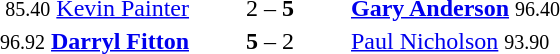<table style="text-align:center">
<tr>
<th width=223></th>
<th width=100></th>
<th width=223></th>
</tr>
<tr>
<td align=right><small>85.40</small> <a href='#'>Kevin Painter</a> </td>
<td>2 – <strong>5</strong></td>
<td align=left> <strong><a href='#'>Gary Anderson</a></strong> <small>96.40</small></td>
</tr>
<tr>
<td align=right><small>96.92</small> <strong><a href='#'>Darryl Fitton</a></strong> </td>
<td><strong>5</strong> – 2</td>
<td align=left> <a href='#'>Paul Nicholson</a> <small>93.90</small></td>
</tr>
</table>
